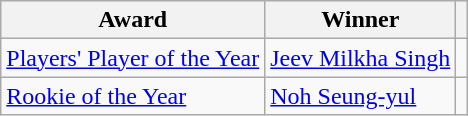<table class="wikitable">
<tr>
<th>Award</th>
<th>Winner</th>
<th></th>
</tr>
<tr>
<td><a href='#'>Players' Player of the Year</a></td>
<td> <a href='#'>Jeev Milkha Singh</a></td>
<td></td>
</tr>
<tr>
<td><a href='#'>Rookie of the Year</a></td>
<td> <a href='#'>Noh Seung-yul</a></td>
<td></td>
</tr>
</table>
